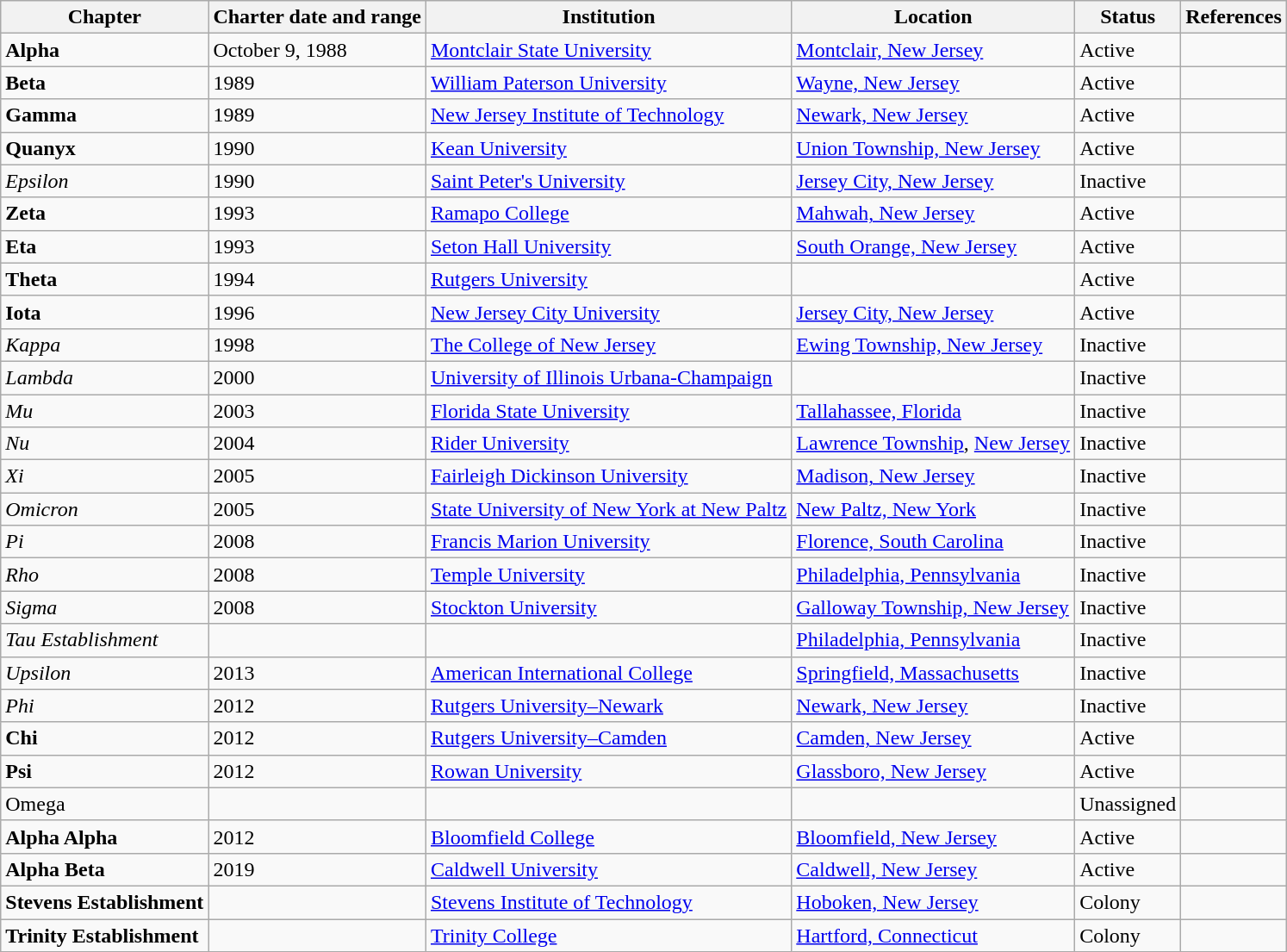<table class="wikitable sortable">
<tr>
<th>Chapter</th>
<th>Charter date and range</th>
<th>Institution</th>
<th>Location</th>
<th>Status</th>
<th>References</th>
</tr>
<tr>
<td><strong>Alpha</strong></td>
<td>October 9, 1988</td>
<td><a href='#'>Montclair State University</a></td>
<td><a href='#'>Montclair, New Jersey</a></td>
<td>Active</td>
<td></td>
</tr>
<tr>
<td><strong>Beta</strong></td>
<td>1989</td>
<td><a href='#'>William Paterson University</a></td>
<td><a href='#'>Wayne, New Jersey</a></td>
<td>Active</td>
<td></td>
</tr>
<tr>
<td><strong>Gamma</strong></td>
<td>1989</td>
<td><a href='#'>New Jersey Institute of Technology</a></td>
<td><a href='#'>Newark, New Jersey</a></td>
<td>Active</td>
<td></td>
</tr>
<tr>
<td><strong>Quanyx</strong></td>
<td>1990</td>
<td><a href='#'>Kean University</a></td>
<td><a href='#'>Union Township, New Jersey</a></td>
<td>Active</td>
<td></td>
</tr>
<tr>
<td><em>Epsilon</em></td>
<td>1990</td>
<td><a href='#'>Saint Peter's University</a></td>
<td><a href='#'>Jersey City, New Jersey</a></td>
<td>Inactive</td>
<td></td>
</tr>
<tr>
<td><strong>Zeta</strong></td>
<td>1993</td>
<td><a href='#'>Ramapo College</a></td>
<td><a href='#'>Mahwah, New Jersey</a></td>
<td>Active</td>
<td></td>
</tr>
<tr>
<td><strong>Eta</strong></td>
<td>1993</td>
<td><a href='#'>Seton Hall University</a></td>
<td><a href='#'>South Orange, New Jersey</a></td>
<td>Active</td>
<td></td>
</tr>
<tr>
<td><strong>Theta</strong></td>
<td>1994</td>
<td><a href='#'>Rutgers University</a></td>
<td></td>
<td>Active</td>
<td></td>
</tr>
<tr>
<td><strong>Iota</strong></td>
<td>1996</td>
<td><a href='#'>New Jersey City University</a></td>
<td><a href='#'>Jersey City, New Jersey</a></td>
<td>Active</td>
<td></td>
</tr>
<tr>
<td><em>Kappa</em></td>
<td>1998</td>
<td><a href='#'>The College of New Jersey</a></td>
<td><a href='#'>Ewing Township, New Jersey</a></td>
<td>Inactive</td>
<td></td>
</tr>
<tr>
<td><em>Lambda</em></td>
<td>2000</td>
<td><a href='#'>University of Illinois Urbana-Champaign</a></td>
<td></td>
<td>Inactive</td>
<td></td>
</tr>
<tr>
<td><em>Mu</em></td>
<td>2003</td>
<td><a href='#'>Florida State University</a></td>
<td><a href='#'>Tallahassee, Florida</a></td>
<td>Inactive</td>
<td></td>
</tr>
<tr>
<td><em>Nu</em></td>
<td>2004</td>
<td><a href='#'>Rider University</a></td>
<td><a href='#'>Lawrence Township</a>, <a href='#'>New Jersey</a></td>
<td>Inactive</td>
<td></td>
</tr>
<tr>
<td><em>Xi</em></td>
<td>2005</td>
<td><a href='#'>Fairleigh Dickinson University</a></td>
<td><a href='#'>Madison, New Jersey</a></td>
<td>Inactive</td>
<td></td>
</tr>
<tr>
<td><em>Omicron</em></td>
<td>2005</td>
<td><a href='#'>State University of New York at New Paltz</a></td>
<td><a href='#'>New Paltz, New York</a></td>
<td>Inactive</td>
<td></td>
</tr>
<tr>
<td><em>Pi</em></td>
<td>2008</td>
<td><a href='#'>Francis Marion University</a></td>
<td><a href='#'>Florence, South Carolina</a></td>
<td>Inactive</td>
<td></td>
</tr>
<tr>
<td><em>Rho</em></td>
<td>2008</td>
<td><a href='#'>Temple University</a></td>
<td><a href='#'>Philadelphia, Pennsylvania</a></td>
<td>Inactive</td>
<td></td>
</tr>
<tr>
<td><em>Sigma</em></td>
<td>2008</td>
<td><a href='#'>Stockton University</a></td>
<td><a href='#'>Galloway Township, New Jersey</a></td>
<td>Inactive</td>
<td></td>
</tr>
<tr>
<td><em>Tau Establishment</em></td>
<td></td>
<td></td>
<td><a href='#'>Philadelphia, Pennsylvania</a></td>
<td>Inactive</td>
<td></td>
</tr>
<tr>
<td><em>Upsilon</em></td>
<td>2013</td>
<td><a href='#'>American International College</a></td>
<td><a href='#'>Springfield, Massachusetts</a></td>
<td>Inactive</td>
<td></td>
</tr>
<tr>
<td><em>Phi</em></td>
<td>2012</td>
<td><a href='#'>Rutgers University–Newark</a></td>
<td><a href='#'>Newark, New Jersey</a></td>
<td>Inactive</td>
<td></td>
</tr>
<tr>
<td><strong>Chi</strong></td>
<td>2012</td>
<td><a href='#'>Rutgers University–Camden</a></td>
<td><a href='#'>Camden, New Jersey</a></td>
<td>Active</td>
<td></td>
</tr>
<tr>
<td><strong>Psi</strong></td>
<td>2012</td>
<td><a href='#'>Rowan University</a></td>
<td><a href='#'>Glassboro, New Jersey</a></td>
<td>Active</td>
<td></td>
</tr>
<tr>
<td>Omega</td>
<td></td>
<td></td>
<td></td>
<td>Unassigned</td>
<td></td>
</tr>
<tr>
<td><strong>Alpha Alpha</strong></td>
<td>2012</td>
<td><a href='#'>Bloomfield College</a></td>
<td><a href='#'>Bloomfield, New Jersey</a></td>
<td>Active</td>
<td></td>
</tr>
<tr>
<td><strong>Alpha Beta</strong></td>
<td>2019</td>
<td><a href='#'>Caldwell University</a></td>
<td><a href='#'>Caldwell, New Jersey</a></td>
<td>Active</td>
<td></td>
</tr>
<tr>
<td><strong>Stevens Establishment</strong></td>
<td></td>
<td><a href='#'>Stevens Institute of Technology</a></td>
<td><a href='#'>Hoboken, New Jersey</a></td>
<td>Colony</td>
<td></td>
</tr>
<tr>
<td><strong>Trinity Establishment</strong></td>
<td></td>
<td><a href='#'>Trinity College</a></td>
<td><a href='#'>Hartford, Connecticut</a></td>
<td>Colony</td>
<td></td>
</tr>
</table>
